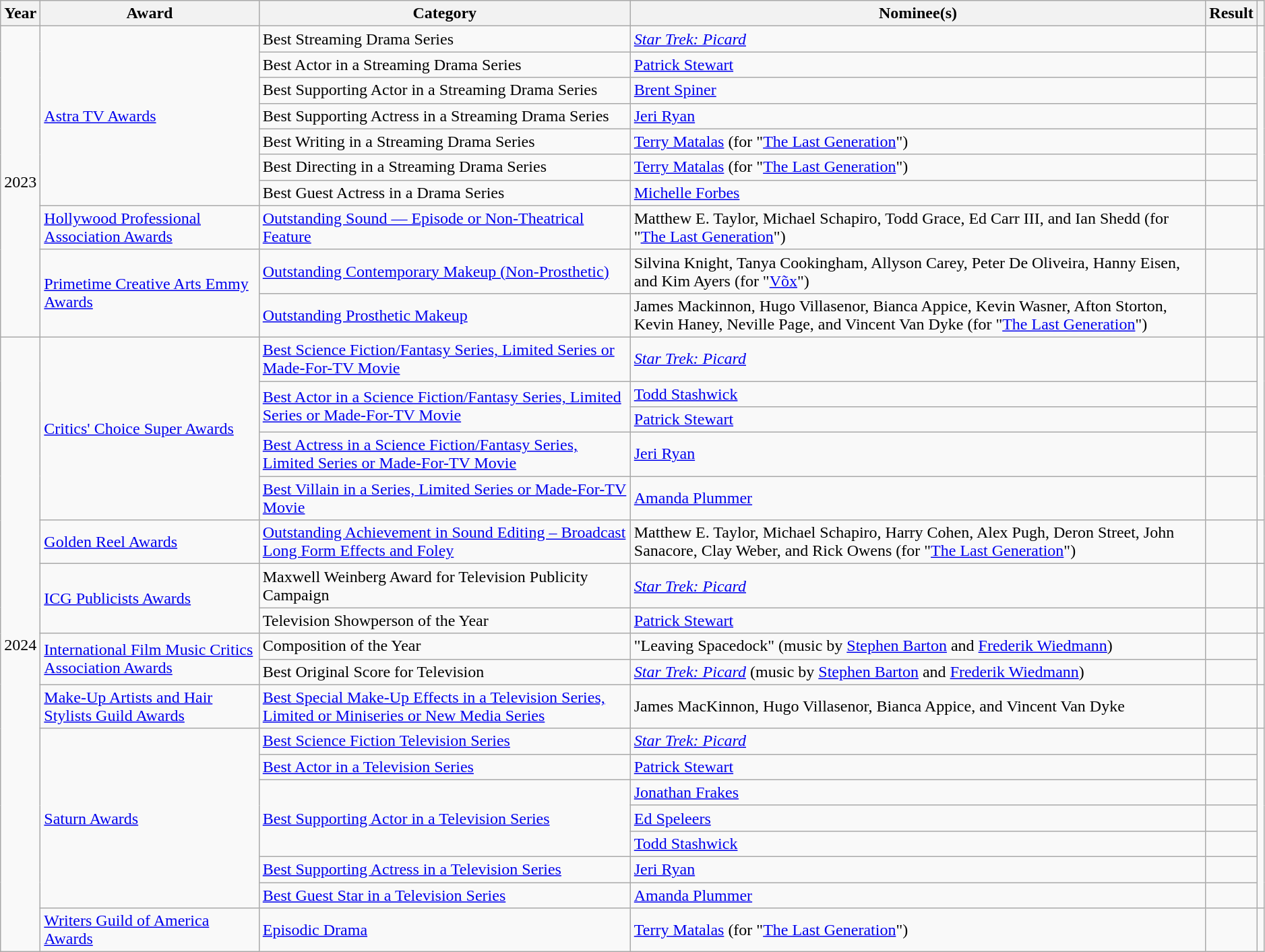<table class="wikitable sortable" style="width:99%">
<tr>
<th scope="col">Year</th>
<th scope="col">Award</th>
<th scope="col">Category</th>
<th scope="col">Nominee(s)</th>
<th scope="col">Result</th>
<th scope="col" class="unsortable"></th>
</tr>
<tr>
<td rowspan="10" style="text-align:center;">2023</td>
<td rowspan="7"><a href='#'>Astra TV Awards</a></td>
<td>Best Streaming Drama Series</td>
<td><em><a href='#'>Star Trek: Picard</a></em></td>
<td></td>
<td rowspan="7" style="text-align:center;"></td>
</tr>
<tr>
<td>Best Actor in a Streaming Drama Series</td>
<td><a href='#'>Patrick Stewart</a></td>
<td></td>
</tr>
<tr>
<td>Best Supporting Actor in a Streaming Drama Series</td>
<td><a href='#'>Brent Spiner</a></td>
<td></td>
</tr>
<tr>
<td>Best Supporting Actress in a Streaming Drama Series</td>
<td><a href='#'>Jeri Ryan</a></td>
<td></td>
</tr>
<tr>
<td>Best Writing in a Streaming Drama Series</td>
<td><a href='#'>Terry Matalas</a> (for "<a href='#'>The Last Generation</a>")</td>
<td></td>
</tr>
<tr>
<td>Best Directing in a Streaming Drama Series</td>
<td><a href='#'>Terry Matalas</a> (for "<a href='#'>The Last Generation</a>")</td>
<td></td>
</tr>
<tr>
<td>Best Guest Actress in a Drama Series</td>
<td><a href='#'>Michelle Forbes</a></td>
<td></td>
</tr>
<tr>
<td><a href='#'>Hollywood Professional Association Awards</a></td>
<td><a href='#'>Outstanding Sound — Episode or Non-Theatrical Feature</a></td>
<td>Matthew E. Taylor, Michael Schapiro, Todd Grace, Ed Carr III, and Ian Shedd (for "<a href='#'>The Last Generation</a>")</td>
<td></td>
<td style="text-align:center;"></td>
</tr>
<tr>
<td rowspan="2"><a href='#'>Primetime Creative Arts Emmy Awards</a></td>
<td><a href='#'>Outstanding Contemporary Makeup (Non-Prosthetic)</a></td>
<td>Silvina Knight, Tanya Cookingham, Allyson Carey, Peter De Oliveira, Hanny Eisen, and Kim Ayers (for "<a href='#'>Võx</a>")</td>
<td></td>
<td rowspan="2" style="text-align:center;"></td>
</tr>
<tr>
<td><a href='#'>Outstanding Prosthetic Makeup</a></td>
<td>James Mackinnon, Hugo Villasenor, Bianca Appice, Kevin Wasner, Afton Storton, Kevin Haney, Neville Page, and Vincent Van Dyke (for "<a href='#'>The Last Generation</a>")</td>
<td></td>
</tr>
<tr>
<td rowspan="19" style="text-align:center;">2024</td>
<td rowspan="5"><a href='#'>Critics' Choice Super Awards</a></td>
<td><a href='#'>Best Science Fiction/Fantasy Series, Limited Series or Made-For-TV Movie</a></td>
<td><em><a href='#'>Star Trek: Picard</a></em></td>
<td></td>
<td style="text-align:center" rowspan="5"></td>
</tr>
<tr>
<td rowspan="2"><a href='#'>Best Actor in a Science Fiction/Fantasy Series, Limited Series or Made-For-TV Movie</a></td>
<td><a href='#'>Todd Stashwick</a></td>
<td></td>
</tr>
<tr>
<td><a href='#'>Patrick Stewart</a></td>
<td></td>
</tr>
<tr>
<td><a href='#'>Best Actress in a Science Fiction/Fantasy Series, Limited Series or Made-For-TV Movie</a></td>
<td><a href='#'>Jeri Ryan</a></td>
<td></td>
</tr>
<tr>
<td><a href='#'>Best Villain in a Series, Limited Series or Made-For-TV Movie</a></td>
<td><a href='#'>Amanda Plummer</a></td>
<td></td>
</tr>
<tr>
<td><a href='#'>Golden Reel Awards</a></td>
<td><a href='#'>Outstanding Achievement in Sound Editing – Broadcast Long Form Effects and Foley</a></td>
<td>Matthew E. Taylor, Michael Schapiro, Harry Cohen, Alex Pugh, Deron Street, John Sanacore, Clay Weber, and Rick Owens (for "<a href='#'>The Last Generation</a>")</td>
<td></td>
<td style="text-align:center"></td>
</tr>
<tr>
<td rowspan="2"><a href='#'>ICG Publicists Awards</a></td>
<td>Maxwell Weinberg Award for Television Publicity Campaign</td>
<td><em><a href='#'>Star Trek: Picard</a></em></td>
<td></td>
<td style="text-align:center;"></td>
</tr>
<tr>
<td>Television Showperson of the Year</td>
<td><a href='#'>Patrick Stewart</a></td>
<td></td>
<td style="text-align:center;"></td>
</tr>
<tr>
<td rowspan="2"><a href='#'>International Film Music Critics Association Awards</a></td>
<td>Composition of the Year</td>
<td>"Leaving Spacedock" (music by <a href='#'>Stephen Barton</a> and <a href='#'>Frederik Wiedmann</a>)</td>
<td></td>
<td rowspan="2" style="text-align:center"></td>
</tr>
<tr>
<td>Best Original Score for Television</td>
<td><em><a href='#'>Star Trek: Picard</a></em> (music by <a href='#'>Stephen Barton</a> and <a href='#'>Frederik Wiedmann</a>)</td>
<td></td>
</tr>
<tr>
<td><a href='#'>Make-Up Artists and Hair Stylists Guild Awards</a></td>
<td><a href='#'>Best Special Make-Up Effects in a Television Series, Limited or Miniseries or New Media Series</a></td>
<td>James MacKinnon, Hugo Villasenor, Bianca Appice, and Vincent Van Dyke</td>
<td></td>
<td style="text-align:center"></td>
</tr>
<tr>
<td rowspan="7"><a href='#'>Saturn Awards</a></td>
<td><a href='#'>Best Science Fiction Television Series</a></td>
<td><em><a href='#'>Star Trek: Picard</a></em></td>
<td></td>
<td rowspan="7" style="text-align:center;"></td>
</tr>
<tr>
<td><a href='#'>Best Actor in a Television Series</a></td>
<td><a href='#'>Patrick Stewart</a></td>
<td></td>
</tr>
<tr>
<td rowspan="3"><a href='#'>Best Supporting Actor in a Television Series</a></td>
<td><a href='#'>Jonathan Frakes</a></td>
<td></td>
</tr>
<tr>
<td><a href='#'>Ed Speleers</a></td>
<td></td>
</tr>
<tr>
<td><a href='#'>Todd Stashwick</a></td>
<td></td>
</tr>
<tr>
<td><a href='#'>Best Supporting Actress in a Television Series</a></td>
<td><a href='#'>Jeri Ryan</a></td>
<td></td>
</tr>
<tr>
<td><a href='#'>Best Guest Star in a Television Series</a></td>
<td><a href='#'>Amanda Plummer</a></td>
<td></td>
</tr>
<tr>
<td><a href='#'>Writers Guild of America Awards</a></td>
<td><a href='#'>Episodic Drama</a></td>
<td><a href='#'>Terry Matalas</a> (for "<a href='#'>The Last Generation</a>")</td>
<td></td>
<td style="text-align:center;"></td>
</tr>
</table>
